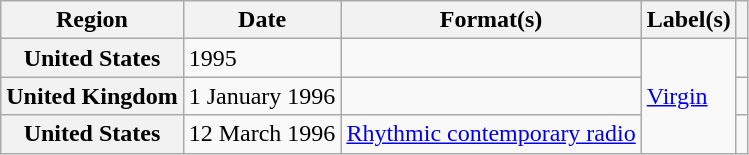<table class="wikitable plainrowheaders">
<tr>
<th scope="col">Region</th>
<th scope="col">Date</th>
<th scope="col">Format(s)</th>
<th scope="col">Label(s)</th>
<th scope="col"></th>
</tr>
<tr>
<th scope="row">United States</th>
<td>1995</td>
<td></td>
<td rowspan="3"><a href='#'>Virgin</a></td>
<td></td>
</tr>
<tr>
<th scope="row">United Kingdom</th>
<td>1 January 1996</td>
<td></td>
<td></td>
</tr>
<tr>
<th scope="row">United States</th>
<td>12 March 1996</td>
<td><a href='#'>Rhythmic contemporary radio</a></td>
<td></td>
</tr>
</table>
